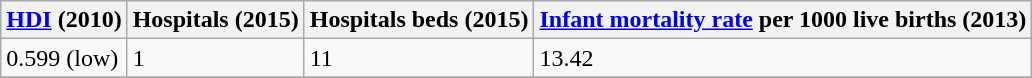<table class="wikitable" border="1">
<tr>
<th><a href='#'>HDI</a> (2010)</th>
<th>Hospitals (2015)</th>
<th>Hospitals beds (2015)</th>
<th><a href='#'>Infant mortality rate</a> per 1000 live births (2013)</th>
</tr>
<tr>
<td>0.599 (low)</td>
<td>1</td>
<td>11</td>
<td>13.42</td>
</tr>
<tr>
</tr>
</table>
